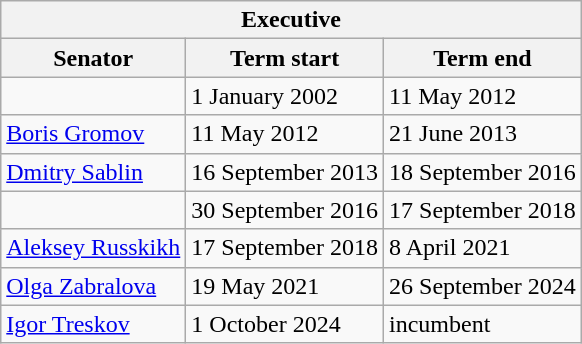<table class="wikitable sortable">
<tr>
<th colspan=3>Executive</th>
</tr>
<tr>
<th>Senator</th>
<th>Term start</th>
<th>Term end</th>
</tr>
<tr>
<td></td>
<td>1 January 2002</td>
<td>11 May 2012</td>
</tr>
<tr>
<td><a href='#'>Boris Gromov</a></td>
<td>11 May 2012</td>
<td>21 June 2013</td>
</tr>
<tr>
<td><a href='#'>Dmitry Sablin</a></td>
<td>16 September 2013</td>
<td>18 September 2016</td>
</tr>
<tr>
<td></td>
<td>30 September 2016</td>
<td>17 September 2018</td>
</tr>
<tr>
<td><a href='#'>Aleksey Russkikh</a></td>
<td>17 September 2018</td>
<td>8 April 2021</td>
</tr>
<tr>
<td><a href='#'>Olga Zabralova</a></td>
<td>19 May 2021</td>
<td>26 September 2024</td>
</tr>
<tr>
<td><a href='#'>Igor Treskov</a></td>
<td>1 October 2024</td>
<td>incumbent</td>
</tr>
</table>
